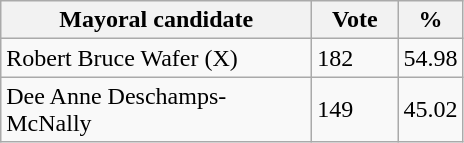<table class="wikitable">
<tr>
<th bgcolor="#DDDDFF" width="200px">Mayoral candidate</th>
<th bgcolor="#DDDDFF" width="50px">Vote</th>
<th bgcolor="#DDDDFF" width="30px">%</th>
</tr>
<tr>
<td>Robert Bruce Wafer (X)</td>
<td>182</td>
<td>54.98</td>
</tr>
<tr>
<td>Dee Anne Deschamps-McNally</td>
<td>149</td>
<td>45.02</td>
</tr>
</table>
